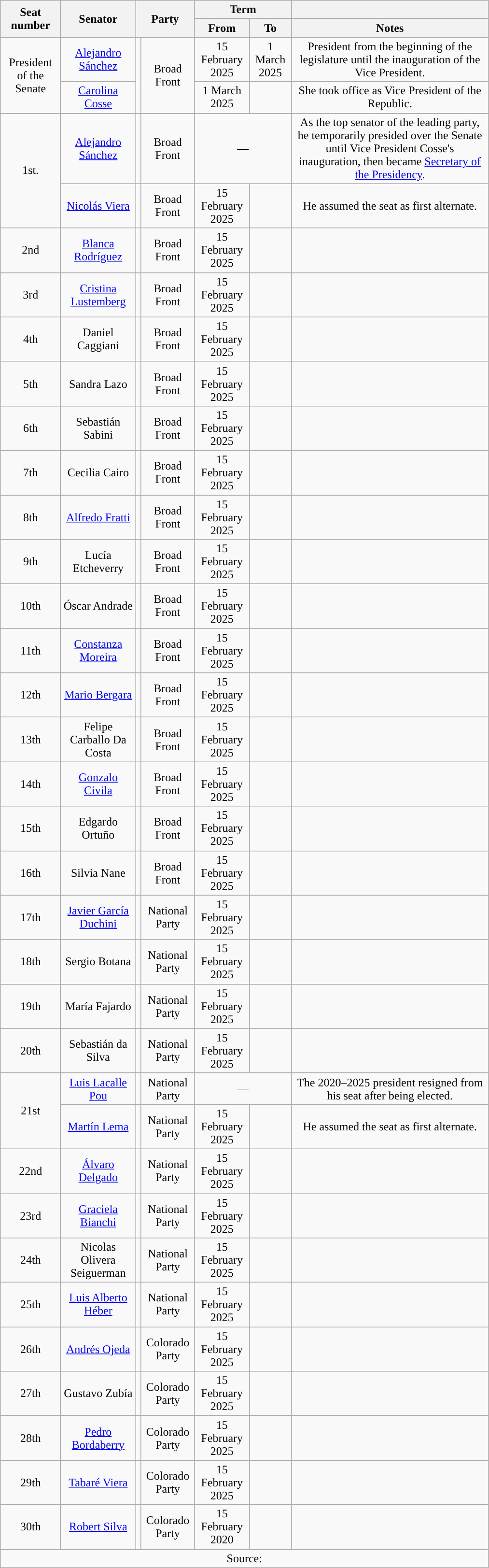<table class="wikitable" style="width:675px;">
<tr>
<th rowspan="2">Seat number</th>
<th rowspan="2">Senator</th>
<th colspan="2" rowspan="2">Party</th>
<th colspan="2">Term</th>
<th></th>
</tr>
<tr>
<th>From</th>
<th>To</th>
<th>Notes</th>
</tr>
<tr style="text-align:center;">
<td rowspan="2">President of the Senate</td>
<td style="text-align:center;"><a href='#'>Alejandro Sánchez</a></td>
<td rowspan="2" style="background-color:"></td>
<td rowspan="2" style="text-align:center;">Broad Front</td>
<td style="text-align:center;">15 February 2025</td>
<td style="text-align:center;">1 March 2025</td>
<td>President from the beginning of the legislature until the inauguration of the Vice President.</td>
</tr>
<tr>
<td style="text-align:center;"><a href='#'>Carolina Cosse</a></td>
<td style="text-align:center;">1 March 2025</td>
<td></td>
<td style="text-align:center;">She took office as Vice President of the Republic.</td>
</tr>
<tr>
</tr>
<tr style="text-align:center;">
<td rowspan="2">1st.</td>
<td style="text-align:center;"><a href='#'>Alejandro Sánchez</a></td>
<td style="background-color:"></td>
<td style="text-align:center;">Broad Front</td>
<td colspan="2" style="text-align:center;">—</td>
<td style="text-align:center;">As the top senator of the leading party, he temporarily presided over the Senate until Vice President Cosse's inauguration, then became <a href='#'>Secretary of the Presidency</a>.</td>
</tr>
<tr style="text-align:center;">
<td style="text-align:center;"><a href='#'>Nicolás Viera</a></td>
<td style="background-color:"></td>
<td style="text-align:center;">Broad Front</td>
<td style="text-align:center;">15 February 2025</td>
<td style="text-align:center;"></td>
<td>He assumed the seat as first alternate.</td>
</tr>
<tr style="text-align:center;">
<td>2nd</td>
<td style="text-align:center;"><a href='#'>Blanca Rodríguez</a></td>
<td style="background-color:"></td>
<td style="text-align:center;">Broad Front</td>
<td style="text-align:center;">15 February 2025</td>
<td style="text-align:center;"></td>
<td style="text-align:center;"></td>
</tr>
<tr style="text-align:center;">
<td>3rd</td>
<td style="text-align:center;"><a href='#'>Cristina Lustemberg</a></td>
<td style="background-color:"></td>
<td style="text-align:center;">Broad Front</td>
<td style="text-align:center;">15 February 2025</td>
<td style="text-align:center;"></td>
<td style="text-align:center;"></td>
</tr>
<tr style="text-align:center;">
<td>4th</td>
<td style="text-align:center;">Daniel Caggiani</td>
<td style="background-color:"></td>
<td style="text-align:center;">Broad Front</td>
<td style="text-align:center;">15 February 2025</td>
<td style="text-align:center;"></td>
<td></td>
</tr>
<tr style="text-align:center;">
<td>5th</td>
<td style="text-align:center;">Sandra Lazo</td>
<td style="background-color:"></td>
<td style="text-align:center;">Broad Front</td>
<td style="text-align:center;">15 February 2025</td>
<td style="text-align:center;"></td>
<td style="text-align:center;"></td>
</tr>
<tr style="text-align:center;">
<td>6th</td>
<td style="text-align:center;">Sebastián Sabini</td>
<td style="background-color:"></td>
<td style="text-align:center;">Broad Front</td>
<td style="text-align:center;">15 February 2025</td>
<td style="text-align:center;"></td>
<td style="text-align:center;"></td>
</tr>
<tr style="text-align:center;">
<td>7th</td>
<td style="text-align:center;">Cecilia Cairo</td>
<td style="background-color:"></td>
<td style="text-align:center;">Broad Front</td>
<td style="text-align:center;">15 February 2025</td>
<td style="text-align:center;"></td>
<td style="text-align:center;"></td>
</tr>
<tr style="text-align:center;">
<td>8th</td>
<td style="text-align:center;"><a href='#'>Alfredo Fratti</a></td>
<td style="background-color:"></td>
<td style="text-align:center;">Broad Front</td>
<td style="text-align:center;">15 February 2025</td>
<td style="text-align:center;"></td>
<td style="text-align:center;"></td>
</tr>
<tr style="text-align:center;">
<td>9th</td>
<td style="text-align:center;">Lucía Etcheverry</td>
<td style="background-color:"></td>
<td style="text-align:center;">Broad Front</td>
<td style="text-align:center;">15 February 2025</td>
<td style="text-align:center;"></td>
<td></td>
</tr>
<tr style="text-align:center;">
<td>10th</td>
<td style="text-align:center;">Óscar Andrade</td>
<td style="background-color:"></td>
<td style="text-align:center;">Broad Front</td>
<td style="text-align:center;">15 February 2025</td>
<td style="text-align:center;"></td>
<td style="text-align:center;"></td>
</tr>
<tr style="text-align:center;">
<td>11th</td>
<td style="text-align:center;"><a href='#'>Constanza Moreira</a></td>
<td style="background-color:"></td>
<td style="text-align:center;">Broad Front</td>
<td style="text-align:center;">15 February 2025</td>
<td style="text-align:center;"></td>
<td></td>
</tr>
<tr style="text-align:center;">
<td>12th</td>
<td style="text-align:center;"><a href='#'>Mario Bergara</a></td>
<td style="background-color:"></td>
<td style="text-align:center;">Broad Front</td>
<td style="text-align:center;">15 February 2025</td>
<td style="text-align:center;"></td>
<td style="text-align:center;"></td>
</tr>
<tr style="text-align:center;">
<td>13th</td>
<td style="text-align:center;">Felipe Carballo Da Costa</td>
<td style="background-color:"></td>
<td style="text-align:center;">Broad Front</td>
<td style="text-align:center;">15 February 2025</td>
<td style="text-align:center;"></td>
<td style="text-align:center;"></td>
</tr>
<tr style="text-align:center;">
<td>14th</td>
<td style="text-align:center;"><a href='#'>Gonzalo Civila</a></td>
<td style="background-color:"></td>
<td style="text-align:center;">Broad Front</td>
<td style="text-align:center;">15 February 2025</td>
<td style="text-align:center;"></td>
<td style="text-align:center;"></td>
</tr>
<tr style="text-align:center;">
<td>15th</td>
<td style="text-align:center;">Edgardo Ortuño</td>
<td style="background-color:"></td>
<td style="text-align:center;">Broad Front</td>
<td style="text-align:center;">15 February 2025</td>
<td style="text-align:center;"></td>
<td style="text-align:center;"></td>
</tr>
<tr style="text-align:center;">
<td>16th</td>
<td style="text-align:center;">Silvia Nane</td>
<td style="background-color:"></td>
<td style="text-align:center;">Broad Front</td>
<td style="text-align:center;">15 February 2025</td>
<td style="text-align:center;"></td>
<td style="text-align:center;"></td>
</tr>
<tr style="text-align:center;">
<td>17th</td>
<td style="text-align:center;"><a href='#'>Javier García Duchini</a></td>
<td style="background-color:"></td>
<td style="text-align:center;">National Party</td>
<td style="text-align:center;">15 February 2025</td>
<td style="text-align:center;"></td>
<td style="text-align:center;"></td>
</tr>
<tr style="text-align:center;">
<td>18th</td>
<td style="text-align:center;">Sergio Botana</td>
<td style="background-color:"></td>
<td style="text-align:center;">National Party</td>
<td style="text-align:center;">15 February 2025</td>
<td style="text-align:center;"></td>
<td></td>
</tr>
<tr style="text-align:center;">
<td>19th</td>
<td style="text-align:center;">María Fajardo</td>
<td style="background-color:"></td>
<td style="text-align:center;">National Party</td>
<td style="text-align:center;">15 February 2025</td>
<td style="text-align:center;"></td>
<td></td>
</tr>
<tr style="text-align:center;">
<td>20th</td>
<td style="text-align:center;">Sebastián da Silva</td>
<td style="background-color:"></td>
<td style="text-align:center;">National Party</td>
<td style="text-align:center;">15 February 2025</td>
<td style="text-align:center;"></td>
<td style="text-align:center;"></td>
</tr>
<tr style="text-align:center;">
<td rowspan="2">21st</td>
<td style="text-align:center;"><a href='#'>Luis Lacalle Pou</a></td>
<td style="background-color:"></td>
<td style="text-align:center;">National Party</td>
<td colspan="2" style="text-align:center;">—</td>
<td style="text-align:center;">The 2020–2025 president resigned from his seat after being elected.</td>
</tr>
<tr style="text-align:center;">
<td style="text-align:center;"><a href='#'>Martín Lema</a></td>
<td style="background-color:"></td>
<td style="text-align:center;">National Party</td>
<td style="text-align:center;">15 February 2025</td>
<td style="text-align:center;"></td>
<td>He assumed the seat as first alternate.</td>
</tr>
<tr style="text-align:center;">
<td>22nd</td>
<td style="text-align:center;"><a href='#'>Álvaro Delgado</a></td>
<td style="background-color:"></td>
<td style="text-align:center;">National Party</td>
<td style="text-align:center;">15 February 2025</td>
<td style="text-align:center;"></td>
<td style="text-align:center;"></td>
</tr>
<tr style="text-align:center;">
<td>23rd</td>
<td style="text-align:center;"><a href='#'>Graciela Bianchi</a></td>
<td style="background-color:"></td>
<td style="text-align:center;">National Party</td>
<td style="text-align:center;">15 February 2025</td>
<td style="text-align:center;"></td>
<td></td>
</tr>
<tr style="text-align:center;">
<td>24th</td>
<td style="text-align:center;">Nicolas Olivera Seiguerman</td>
<td style="background-color:"></td>
<td style="text-align:center;">National Party</td>
<td style="text-align:center;">15 February 2025</td>
<td style="text-align:center;"></td>
<td></td>
</tr>
<tr style="text-align:center;">
<td>25th</td>
<td style="text-align:center;"><a href='#'>Luis Alberto Héber</a></td>
<td style="background-color:"></td>
<td style="text-align:center;">National Party</td>
<td style="text-align:center;">15 February 2025</td>
<td style="text-align:center;"></td>
<td></td>
</tr>
<tr style="text-align:center;">
<td>26th</td>
<td style="text-align:center;"><a href='#'>Andrés Ojeda</a></td>
<td style="background-color:"></td>
<td style="text-align:center;">Colorado Party</td>
<td style="text-align:center;">15 February 2025</td>
<td style="text-align:center;"></td>
<td style="text-align:center;"></td>
</tr>
<tr style="text-align:center;">
<td>27th</td>
<td style="text-align:center;">Gustavo Zubía</td>
<td style="background-color:"></td>
<td style="text-align:center;">Colorado Party</td>
<td style="text-align:center;">15 February 2025</td>
<td style="text-align:center;"></td>
<td style="text-align:center;"></td>
</tr>
<tr style="text-align:center;">
<td>28th</td>
<td style="text-align:center;"><a href='#'>Pedro Bordaberry</a></td>
<td style="background-color:"></td>
<td style="text-align:center;">Colorado Party</td>
<td style="text-align:center;">15 February 2025</td>
<td style="text-align:center;"></td>
<td style="text-align:center;"></td>
</tr>
<tr style="text-align:center;">
<td>29th</td>
<td style="text-align:center;"><a href='#'>Tabaré Viera</a></td>
<td style="background-color:"></td>
<td style="text-align:center;">Colorado Party</td>
<td style="text-align:center;">15 February 2025</td>
<td style="text-align:center;"></td>
<td style="text-align:center;"></td>
</tr>
<tr style="text-align:center;">
<td>30th</td>
<td style="text-align:center;"><a href='#'>Robert Silva</a></td>
<td style="background-color:"></td>
<td style="text-align:center;">Colorado Party</td>
<td style="text-align:center;">15 February 2020</td>
<td style="text-align:center;"></td>
<td></td>
</tr>
<tr style="text-align:center;">
<td colspan="7">Source: </td>
</tr>
</table>
